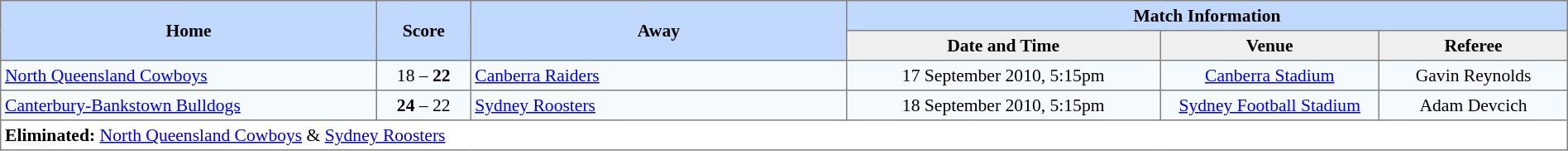<table border="1" cellpadding="3" cellspacing="0" style="border-collapse:collapse; font-size:90%; text-align:center; width:100%;">
<tr style="background:#c1d8ff;">
<th rowspan="2" style="width:24%;">Home</th>
<th rowspan="2" style="width:6%;">Score</th>
<th rowspan="2" style="width:24%;">Away</th>
<th colspan=3>Match Information</th>
</tr>
<tr style="background:#efefef;">
<th width=20%>Date and Time</th>
<th width=14%>Venue</th>
<th width=12%>Referee</th>
</tr>
<tr style="text-align:center; background:#f5faff;">
<td align=left> <a href='#'>North Queensland Cowboys</a></td>
<td>18 – <strong>22</strong></td>
<td align=left> <a href='#'>Canberra Raiders</a></td>
<td>17 September 2010, 5:15pm</td>
<td><a href='#'>Canberra Stadium</a></td>
<td>Gavin Reynolds</td>
</tr>
<tr style="text-align:center; background:#f5faff;">
<td align=left> <a href='#'>Canterbury-Bankstown Bulldogs</a></td>
<td><strong>24</strong> – 22</td>
<td align=left> <a href='#'>Sydney Roosters</a></td>
<td>18 September 2010, 5:15pm</td>
<td><a href='#'>Sydney Football Stadium</a></td>
<td>Adam Devcich</td>
</tr>
<tr>
<td colspan="7" style="text-align:left;"><strong>Eliminated:</strong>  <a href='#'>North Queensland Cowboys</a> &  <a href='#'>Sydney Roosters</a></td>
</tr>
</table>
